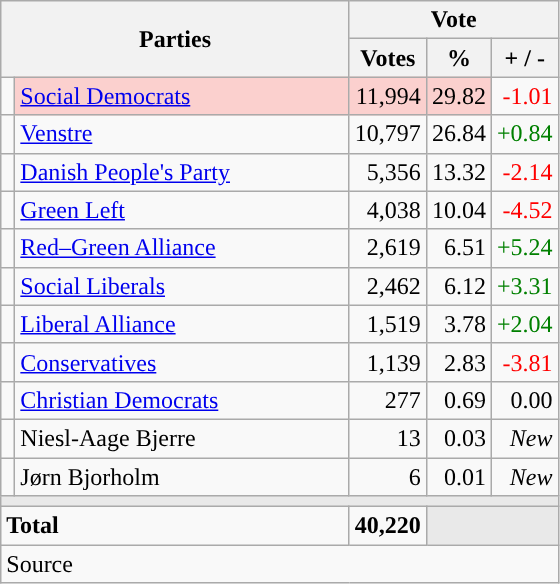<table class="wikitable" style="text-align:right;">
<tr>
<th style="text-align:centre;" rowspan="2" colspan="2" width="225">Parties</th>
<th colspan="3">Vote</th>
</tr>
<tr>
<th width="15">Votes</th>
<th width="15">%</th>
<th width="15">+ / -</th>
</tr>
<tr>
<td width="2" style="color:inherit;background:"></td>
<td bgcolor=#fbd0ce  align="left"><a href='#'>Social Democrats</a></td>
<td bgcolor=#fbd0ce>11,994</td>
<td bgcolor=#fbd0ce>29.82</td>
<td style=color:red;>-1.01</td>
</tr>
<tr>
<td width="2" style="color:inherit;background:"></td>
<td align="left"><a href='#'>Venstre</a></td>
<td>10,797</td>
<td>26.84</td>
<td style=color:green;>+0.84</td>
</tr>
<tr>
<td width="2" style="color:inherit;background:"></td>
<td align="left"><a href='#'>Danish People's Party</a></td>
<td>5,356</td>
<td>13.32</td>
<td style=color:red;>-2.14</td>
</tr>
<tr>
<td width="2" style="color:inherit;background:"></td>
<td align="left"><a href='#'>Green Left</a></td>
<td>4,038</td>
<td>10.04</td>
<td style=color:red;>-4.52</td>
</tr>
<tr>
<td width="2" style="color:inherit;background:"></td>
<td align="left"><a href='#'>Red–Green Alliance</a></td>
<td>2,619</td>
<td>6.51</td>
<td style=color:green;>+5.24</td>
</tr>
<tr>
<td width="2" style="color:inherit;background:"></td>
<td align="left"><a href='#'>Social Liberals</a></td>
<td>2,462</td>
<td>6.12</td>
<td style=color:green;>+3.31</td>
</tr>
<tr>
<td width="2" style="color:inherit;background:"></td>
<td align="left"><a href='#'>Liberal Alliance</a></td>
<td>1,519</td>
<td>3.78</td>
<td style=color:green;>+2.04</td>
</tr>
<tr>
<td width="2" style="color:inherit;background:"></td>
<td align="left"><a href='#'>Conservatives</a></td>
<td>1,139</td>
<td>2.83</td>
<td style=color:red;>-3.81</td>
</tr>
<tr>
<td width="2" style="color:inherit;background:"></td>
<td align="left"><a href='#'>Christian Democrats</a></td>
<td>277</td>
<td>0.69</td>
<td>0.00</td>
</tr>
<tr>
<td width="2" style="color:inherit;background:"></td>
<td align="left">Niesl-Aage Bjerre</td>
<td>13</td>
<td>0.03</td>
<td><em>New</em></td>
</tr>
<tr>
<td width="2" style="color:inherit;background:"></td>
<td align="left">Jørn Bjorholm</td>
<td>6</td>
<td>0.01</td>
<td><em>New</em></td>
</tr>
<tr>
<td colspan="7" bgcolor="#E9E9E9"></td>
</tr>
<tr>
<td align="left" colspan="2"><strong>Total</strong></td>
<td><strong>40,220</strong></td>
<td bgcolor="#E9E9E9" colspan="2"></td>
</tr>
<tr>
<td align="left" colspan="6">Source</td>
</tr>
</table>
